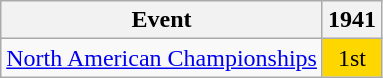<table class="wikitable">
<tr>
<th>Event</th>
<th>1941</th>
</tr>
<tr>
<td><a href='#'>North American Championships</a></td>
<td align="center" bgcolor="gold">1st</td>
</tr>
</table>
